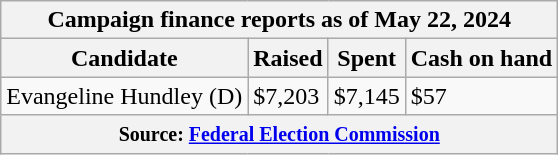<table class="wikitable sortable">
<tr>
<th colspan=4>Campaign finance reports as of May 22, 2024</th>
</tr>
<tr style="text-align:center;">
<th>Candidate</th>
<th>Raised</th>
<th>Spent</th>
<th>Cash on hand</th>
</tr>
<tr>
<td>Evangeline Hundley (D)</td>
<td>$7,203</td>
<td>$7,145</td>
<td>$57</td>
</tr>
<tr>
<th colspan="4"><small>Source: <a href='#'>Federal Election Commission</a></small></th>
</tr>
</table>
